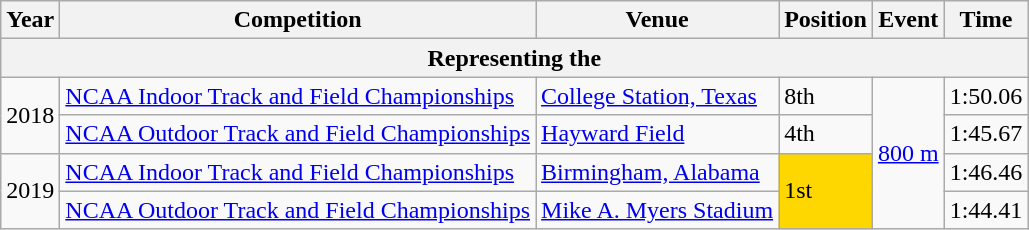<table class="wikitable">
<tr>
<th>Year</th>
<th>Competition</th>
<th>Venue</th>
<th>Position</th>
<th>Event</th>
<th>Time</th>
</tr>
<tr>
<th colspan="6">Representing the </th>
</tr>
<tr>
<td rowspan="2">2018</td>
<td><a href='#'>NCAA Indoor Track and Field Championships</a></td>
<td><a href='#'>College Station, Texas</a></td>
<td>8th</td>
<td rowspan="4"><a href='#'>800 m</a></td>
<td>1:50.06</td>
</tr>
<tr>
<td><a href='#'>NCAA Outdoor Track and Field Championships</a></td>
<td><a href='#'>Hayward Field</a></td>
<td>4th</td>
<td>1:45.67</td>
</tr>
<tr>
<td rowspan="2">2019</td>
<td><a href='#'>NCAA Indoor Track and Field Championships</a></td>
<td><a href='#'>Birmingham, Alabama</a></td>
<td bgcolor=gold rowspan="2">1st</td>
<td>1:46.46</td>
</tr>
<tr>
<td><a href='#'>NCAA Outdoor Track and Field Championships</a></td>
<td><a href='#'>Mike A. Myers Stadium</a></td>
<td>1:44.41</td>
</tr>
</table>
